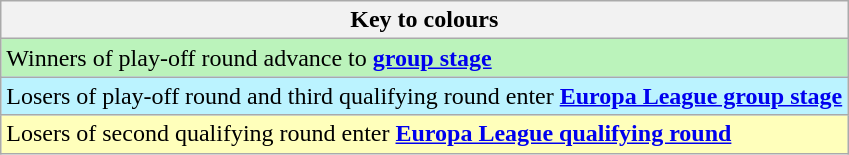<table class="wikitable">
<tr>
<th>Key to colours</th>
</tr>
<tr bgcolor=#BBF3BB>
<td>Winners of play-off round advance to <strong><a href='#'>group stage</a></strong></td>
</tr>
<tr bgcolor=#BBF3FF>
<td>Losers of play-off round and third qualifying round enter <strong><a href='#'>Europa League group stage</a></strong></td>
</tr>
<tr bgcolor=#FFFFBB>
<td>Losers of second qualifying round enter <strong><a href='#'>Europa League qualifying round</a></strong></td>
</tr>
</table>
